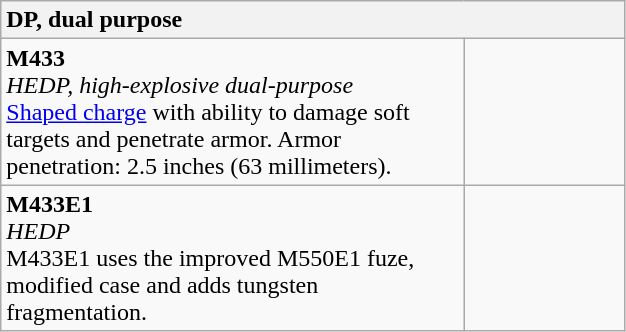<table class="wikitable mw-collapsible mw-collapsed" style="width: 33%;">
<tr>
<th colspan="2" style="text-align: left;">DP, dual purpose</th>
</tr>
<tr>
<td><strong>M433</strong><br><em>HEDP, high-explosive dual-purpose</em><br><a href='#'>Shaped charge</a> with ability to damage soft targets and penetrate armor. Armor penetration: 2.5 inches (63 millimeters).</td>
<td style="width: 100px;"></td>
</tr>
<tr>
<td><strong>M433E1</strong><br><em>HEDP</em><br>M433E1 uses the improved M550E1 fuze, modified case and adds tungsten fragmentation.</td>
<td></td>
</tr>
</table>
